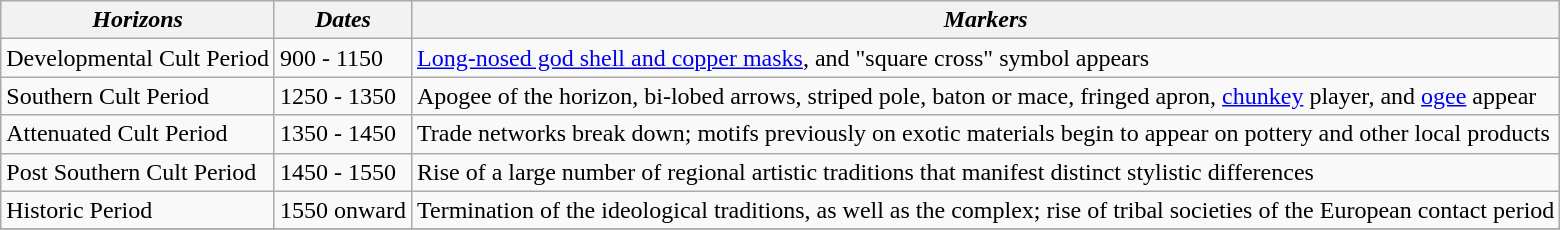<table class=wikitable>
<tr>
<th><em>Horizons</em></th>
<th><em>Dates</em></th>
<th><em>Markers</em></th>
</tr>
<tr>
<td rowspan="1">Developmental Cult Period</td>
<td>900 - 1150</td>
<td><a href='#'>Long-nosed god shell and copper masks</a>, and "square cross" symbol appears</td>
</tr>
<tr>
<td rowspan="1">Southern Cult Period</td>
<td>1250 - 1350</td>
<td>Apogee of the horizon, bi-lobed arrows, striped pole, baton or mace, fringed apron, <a href='#'>chunkey</a> player, and <a href='#'>ogee</a> appear</td>
</tr>
<tr>
<td rowspan=1>Attenuated Cult Period</td>
<td>1350 - 1450</td>
<td>Trade networks break down; motifs previously on exotic materials begin to appear on pottery and other local products</td>
</tr>
<tr>
<td rowspan="1">Post Southern Cult Period</td>
<td>1450 - 1550</td>
<td>Rise of a large number of regional artistic traditions that manifest distinct stylistic differences</td>
</tr>
<tr>
<td rowspan="1">Historic Period</td>
<td>1550 onward</td>
<td>Termination of the ideological traditions, as well as the complex; rise of tribal societies of the European contact period</td>
</tr>
<tr>
</tr>
</table>
